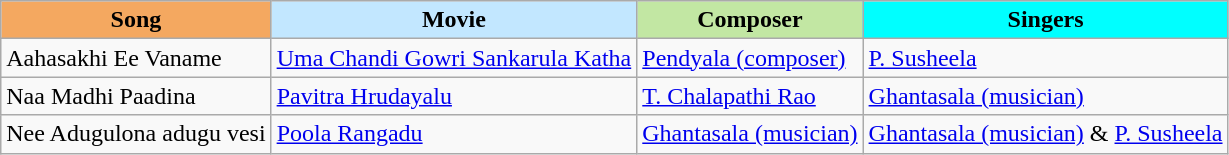<table class="wikitable sortable">
<tr>
<th style="background:#f4a860">Song</th>
<th style="background:#c2e7ff">Movie</th>
<th style="background:#c2e7a3">Composer</th>
<th style="background:#00ffff">Singers</th>
</tr>
<tr>
<td>Aahasakhi Ee Vaname</td>
<td><a href='#'>Uma Chandi Gowri Sankarula Katha</a></td>
<td><a href='#'>Pendyala (composer)</a></td>
<td><a href='#'>P. Susheela</a></td>
</tr>
<tr>
<td>Naa Madhi Paadina</td>
<td><a href='#'>Pavitra Hrudayalu</a></td>
<td><a href='#'>T. Chalapathi Rao</a></td>
<td><a href='#'>Ghantasala (musician)</a></td>
</tr>
<tr>
<td>Nee Adugulona adugu vesi</td>
<td><a href='#'>Poola Rangadu</a></td>
<td><a href='#'>Ghantasala (musician)</a></td>
<td><a href='#'>Ghantasala (musician)</a> & <a href='#'>P. Susheela</a></td>
</tr>
</table>
